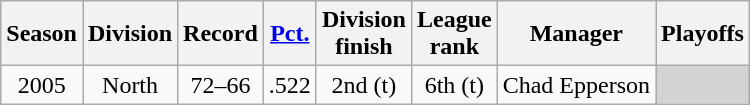<table class="wikitable" style="text-align:center">
<tr>
<th>Season</th>
<th>Division</th>
<th>Record</th>
<th><a href='#'>Pct.</a></th>
<th>Division<br>finish</th>
<th>League<br>rank</th>
<th>Manager</th>
<th>Playoffs</th>
</tr>
<tr>
<td>2005</td>
<td>North</td>
<td>72–66</td>
<td>.522</td>
<td>2nd (t)</td>
<td>6th (t)</td>
<td>Chad Epperson</td>
<td bgcolor=lightgrey> </td>
</tr>
</table>
